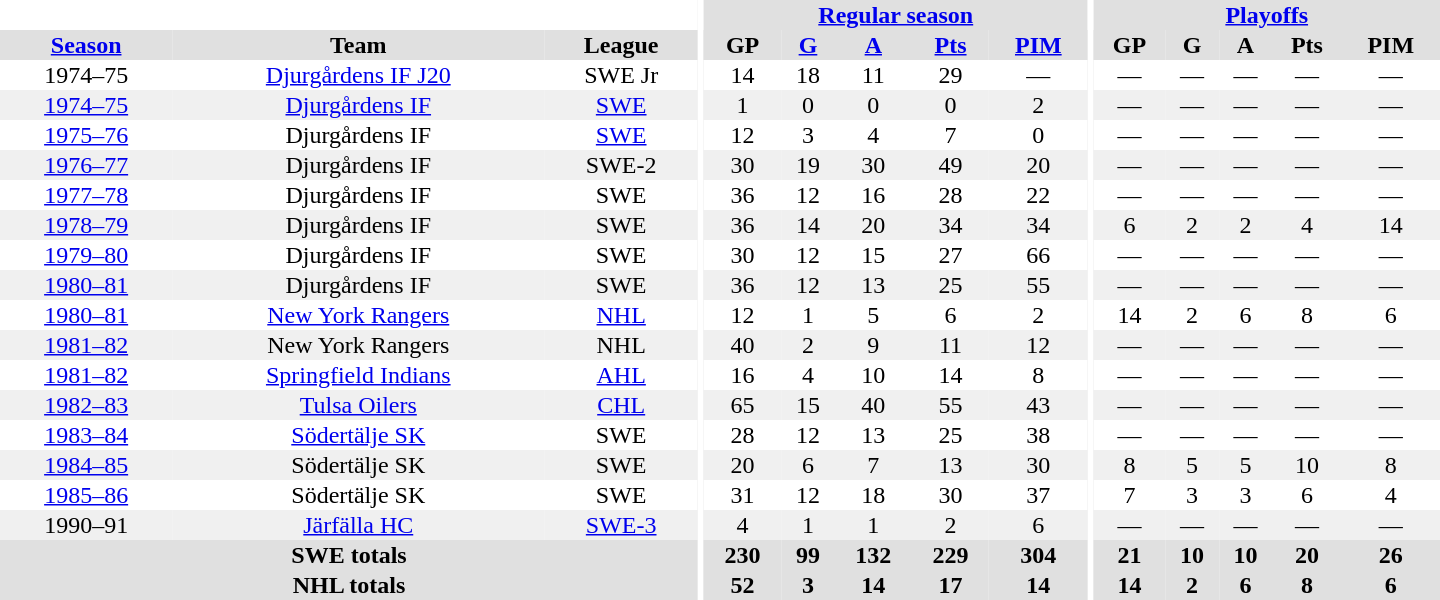<table border="0" cellpadding="1" cellspacing="0" style="text-align:center; width:60em">
<tr bgcolor="#e0e0e0">
<th colspan="3" bgcolor="#ffffff"></th>
<th rowspan="100" bgcolor="#ffffff"></th>
<th colspan="5"><a href='#'>Regular season</a></th>
<th rowspan="100" bgcolor="#ffffff"></th>
<th colspan="5"><a href='#'>Playoffs</a></th>
</tr>
<tr bgcolor="#e0e0e0">
<th><a href='#'>Season</a></th>
<th>Team</th>
<th>League</th>
<th>GP</th>
<th><a href='#'>G</a></th>
<th><a href='#'>A</a></th>
<th><a href='#'>Pts</a></th>
<th><a href='#'>PIM</a></th>
<th>GP</th>
<th>G</th>
<th>A</th>
<th>Pts</th>
<th>PIM</th>
</tr>
<tr>
<td>1974–75</td>
<td><a href='#'>Djurgårdens IF J20</a></td>
<td>SWE Jr</td>
<td>14</td>
<td>18</td>
<td>11</td>
<td>29</td>
<td>—</td>
<td>—</td>
<td>—</td>
<td>—</td>
<td>—</td>
<td>—</td>
</tr>
<tr bgcolor="#f0f0f0">
<td><a href='#'>1974–75</a></td>
<td><a href='#'>Djurgårdens IF</a></td>
<td><a href='#'>SWE</a></td>
<td>1</td>
<td>0</td>
<td>0</td>
<td>0</td>
<td>2</td>
<td>—</td>
<td>—</td>
<td>—</td>
<td>—</td>
<td>—</td>
</tr>
<tr>
<td><a href='#'>1975–76</a></td>
<td>Djurgårdens IF</td>
<td><a href='#'>SWE</a></td>
<td>12</td>
<td>3</td>
<td>4</td>
<td>7</td>
<td>0</td>
<td>—</td>
<td>—</td>
<td>—</td>
<td>—</td>
<td>—</td>
</tr>
<tr bgcolor="#f0f0f0">
<td><a href='#'>1976–77</a></td>
<td>Djurgårdens IF</td>
<td>SWE-2</td>
<td>30</td>
<td>19</td>
<td>30</td>
<td>49</td>
<td>20</td>
<td>—</td>
<td>—</td>
<td>—</td>
<td>—</td>
<td>—</td>
</tr>
<tr>
<td><a href='#'>1977–78</a></td>
<td>Djurgårdens IF</td>
<td>SWE</td>
<td>36</td>
<td>12</td>
<td>16</td>
<td>28</td>
<td>22</td>
<td>—</td>
<td>—</td>
<td>—</td>
<td>—</td>
<td>—</td>
</tr>
<tr bgcolor="#f0f0f0">
<td><a href='#'>1978–79</a></td>
<td>Djurgårdens IF</td>
<td>SWE</td>
<td>36</td>
<td>14</td>
<td>20</td>
<td>34</td>
<td>34</td>
<td>6</td>
<td>2</td>
<td>2</td>
<td>4</td>
<td>14</td>
</tr>
<tr>
<td><a href='#'>1979–80</a></td>
<td>Djurgårdens IF</td>
<td>SWE</td>
<td>30</td>
<td>12</td>
<td>15</td>
<td>27</td>
<td>66</td>
<td>—</td>
<td>—</td>
<td>—</td>
<td>—</td>
<td>—</td>
</tr>
<tr bgcolor="#f0f0f0">
<td><a href='#'>1980–81</a></td>
<td>Djurgårdens IF</td>
<td>SWE</td>
<td>36</td>
<td>12</td>
<td>13</td>
<td>25</td>
<td>55</td>
<td>—</td>
<td>—</td>
<td>—</td>
<td>—</td>
<td>—</td>
</tr>
<tr>
<td><a href='#'>1980–81</a></td>
<td><a href='#'>New York Rangers</a></td>
<td><a href='#'>NHL</a></td>
<td>12</td>
<td>1</td>
<td>5</td>
<td>6</td>
<td>2</td>
<td>14</td>
<td>2</td>
<td>6</td>
<td>8</td>
<td>6</td>
</tr>
<tr bgcolor="#f0f0f0">
<td><a href='#'>1981–82</a></td>
<td>New York Rangers</td>
<td>NHL</td>
<td>40</td>
<td>2</td>
<td>9</td>
<td>11</td>
<td>12</td>
<td>—</td>
<td>—</td>
<td>—</td>
<td>—</td>
<td>—</td>
</tr>
<tr>
<td><a href='#'>1981–82</a></td>
<td><a href='#'>Springfield Indians</a></td>
<td><a href='#'>AHL</a></td>
<td>16</td>
<td>4</td>
<td>10</td>
<td>14</td>
<td>8</td>
<td>—</td>
<td>—</td>
<td>—</td>
<td>—</td>
<td>—</td>
</tr>
<tr bgcolor="#f0f0f0">
<td><a href='#'>1982–83</a></td>
<td><a href='#'>Tulsa Oilers</a></td>
<td><a href='#'>CHL</a></td>
<td>65</td>
<td>15</td>
<td>40</td>
<td>55</td>
<td>43</td>
<td>—</td>
<td>—</td>
<td>—</td>
<td>—</td>
<td>—</td>
</tr>
<tr>
<td><a href='#'>1983–84</a></td>
<td><a href='#'>Södertälje SK</a></td>
<td>SWE</td>
<td>28</td>
<td>12</td>
<td>13</td>
<td>25</td>
<td>38</td>
<td>—</td>
<td>—</td>
<td>—</td>
<td>—</td>
<td>—</td>
</tr>
<tr bgcolor="#f0f0f0">
<td><a href='#'>1984–85</a></td>
<td>Södertälje SK</td>
<td>SWE</td>
<td>20</td>
<td>6</td>
<td>7</td>
<td>13</td>
<td>30</td>
<td>8</td>
<td>5</td>
<td>5</td>
<td>10</td>
<td>8</td>
</tr>
<tr>
<td><a href='#'>1985–86</a></td>
<td>Södertälje SK</td>
<td>SWE</td>
<td>31</td>
<td>12</td>
<td>18</td>
<td>30</td>
<td>37</td>
<td>7</td>
<td>3</td>
<td>3</td>
<td>6</td>
<td>4</td>
</tr>
<tr bgcolor="#f0f0f0">
<td>1990–91</td>
<td><a href='#'>Järfälla HC</a></td>
<td><a href='#'>SWE-3</a></td>
<td>4</td>
<td>1</td>
<td>1</td>
<td>2</td>
<td>6</td>
<td>—</td>
<td>—</td>
<td>—</td>
<td>—</td>
<td>—</td>
</tr>
<tr bgcolor="#e0e0e0">
<th colspan="3">SWE totals</th>
<th>230</th>
<th>99</th>
<th>132</th>
<th>229</th>
<th>304</th>
<th>21</th>
<th>10</th>
<th>10</th>
<th>20</th>
<th>26</th>
</tr>
<tr bgcolor="#e0e0e0">
<th colspan="3">NHL totals</th>
<th>52</th>
<th>3</th>
<th>14</th>
<th>17</th>
<th>14</th>
<th>14</th>
<th>2</th>
<th>6</th>
<th>8</th>
<th>6</th>
</tr>
</table>
